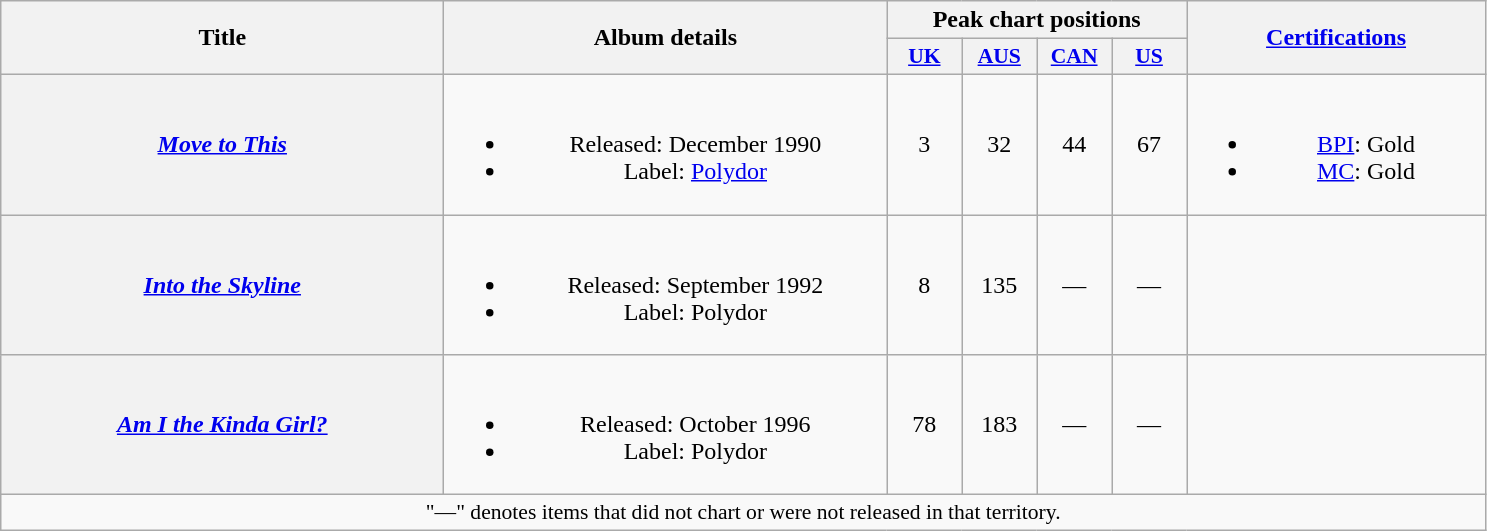<table class="wikitable plainrowheaders" style="text-align:center;">
<tr>
<th scope="col" rowspan="2" style="width:18em;">Title</th>
<th scope="col" rowspan="2" style="width:18em;">Album details</th>
<th scope="col" colspan="4">Peak chart positions</th>
<th rowspan="2" style="width:12em;"><a href='#'>Certifications</a></th>
</tr>
<tr>
<th scope="col" style="width:3em;font-size:90%;"><a href='#'>UK</a><br></th>
<th scope="col" style="width:3em;font-size:90%;"><a href='#'>AUS</a><br></th>
<th scope="col" style="width:3em;font-size:90%;"><a href='#'>CAN</a><br></th>
<th scope="col" style="width:3em;font-size:90%;"><a href='#'>US</a><br></th>
</tr>
<tr>
<th scope="row"><em><a href='#'>Move to This</a></em></th>
<td><br><ul><li>Released: December 1990</li><li>Label: <a href='#'>Polydor</a></li></ul></td>
<td>3</td>
<td>32</td>
<td>44</td>
<td>67</td>
<td><br><ul><li><a href='#'>BPI</a>: Gold</li><li><a href='#'>MC</a>: Gold</li></ul></td>
</tr>
<tr>
<th scope="row"><em><a href='#'>Into the Skyline</a></em></th>
<td><br><ul><li>Released: September 1992</li><li>Label: Polydor</li></ul></td>
<td>8</td>
<td>135</td>
<td>—</td>
<td>—</td>
<td></td>
</tr>
<tr>
<th scope="row"><em><a href='#'>Am I the Kinda Girl?</a></em></th>
<td><br><ul><li>Released: October 1996</li><li>Label: Polydor</li></ul></td>
<td>78</td>
<td>183</td>
<td>—</td>
<td>—</td>
<td></td>
</tr>
<tr>
<td align="center" colspan="10" style="font-size:90%">"—" denotes items that did not chart or were not released in that territory.</td>
</tr>
</table>
